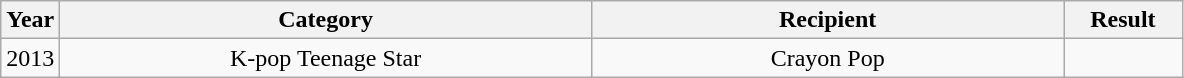<table class="wikitable" style="text-align:center">
<tr>
<th width="5%">Year</th>
<th width="45%">Category</th>
<th width="40%">Recipient</th>
<th width="10%">Result</th>
</tr>
<tr>
<td>2013</td>
<td>K-pop Teenage Star</td>
<td>Crayon Pop</td>
<td></td>
</tr>
</table>
